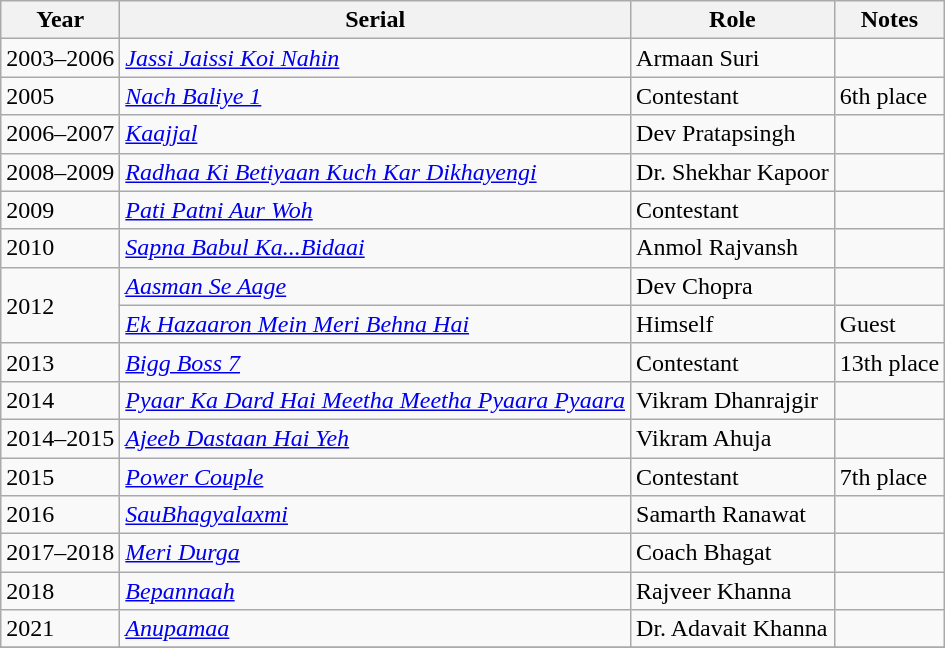<table class="wikitable sortable">
<tr>
<th>Year</th>
<th>Serial</th>
<th>Role</th>
<th>Notes</th>
</tr>
<tr>
<td>2003–2006</td>
<td><em><a href='#'>Jassi Jaissi Koi Nahin</a></em></td>
<td>Armaan Suri</td>
<td></td>
</tr>
<tr>
<td>2005</td>
<td><em><a href='#'>Nach Baliye 1</a></em></td>
<td>Contestant</td>
<td>6th place</td>
</tr>
<tr>
<td>2006–2007</td>
<td><em><a href='#'>Kaajjal</a></em></td>
<td>Dev Pratapsingh</td>
<td></td>
</tr>
<tr>
<td>2008–2009</td>
<td><em><a href='#'>Radhaa Ki Betiyaan Kuch Kar Dikhayengi</a></em></td>
<td>Dr. Shekhar Kapoor</td>
<td></td>
</tr>
<tr>
<td>2009</td>
<td><em><a href='#'>Pati Patni Aur Woh</a></em></td>
<td>Contestant</td>
<td></td>
</tr>
<tr>
<td>2010</td>
<td><em><a href='#'>Sapna Babul Ka...Bidaai</a></em></td>
<td>Anmol Rajvansh</td>
<td></td>
</tr>
<tr>
<td rowspan="2">2012</td>
<td><em><a href='#'>Aasman Se Aage</a></em></td>
<td>Dev Chopra</td>
<td></td>
</tr>
<tr>
<td><em><a href='#'>Ek Hazaaron Mein Meri Behna Hai</a></em></td>
<td>Himself</td>
<td>Guest</td>
</tr>
<tr>
<td>2013</td>
<td><em><a href='#'>Bigg Boss 7</a></em></td>
<td>Contestant</td>
<td>13th place</td>
</tr>
<tr>
<td>2014</td>
<td><em><a href='#'>Pyaar Ka Dard Hai Meetha Meetha Pyaara Pyaara</a></em></td>
<td>Vikram Dhanrajgir</td>
<td></td>
</tr>
<tr>
<td>2014–2015</td>
<td><em><a href='#'>Ajeeb Dastaan Hai Yeh</a></em></td>
<td>Vikram Ahuja</td>
<td></td>
</tr>
<tr>
<td>2015</td>
<td><em><a href='#'>Power Couple</a></em></td>
<td>Contestant</td>
<td>7th place</td>
</tr>
<tr>
<td>2016</td>
<td><em><a href='#'>SauBhagyalaxmi</a></em></td>
<td>Samarth Ranawat</td>
<td></td>
</tr>
<tr>
<td>2017–2018</td>
<td><em><a href='#'>Meri Durga</a></em></td>
<td>Coach Bhagat</td>
<td></td>
</tr>
<tr>
<td>2018</td>
<td><em><a href='#'>Bepannaah</a></em></td>
<td>Rajveer Khanna</td>
<td></td>
</tr>
<tr>
<td>2021</td>
<td><em><a href='#'>Anupamaa</a></em></td>
<td>Dr. Adavait Khanna</td>
<td></td>
</tr>
<tr>
</tr>
</table>
